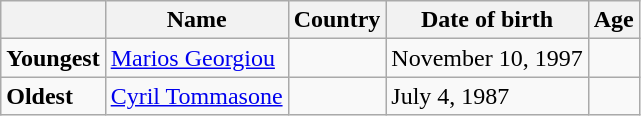<table class="wikitable">
<tr>
<th></th>
<th><strong>Name</strong></th>
<th><strong>Country</strong></th>
<th><strong>Date of birth</strong></th>
<th><strong>Age</strong></th>
</tr>
<tr>
<td><strong>Youngest</strong></td>
<td><a href='#'>Marios Georgiou</a></td>
<td></td>
<td>November 10, 1997</td>
<td></td>
</tr>
<tr>
<td><strong>Oldest</strong></td>
<td><a href='#'>Cyril Tommasone</a></td>
<td></td>
<td>July 4, 1987</td>
<td></td>
</tr>
</table>
